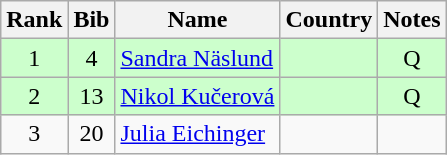<table class="wikitable" style="text-align:center;">
<tr>
<th>Rank</th>
<th>Bib</th>
<th>Name</th>
<th>Country</th>
<th>Notes</th>
</tr>
<tr bgcolor=ccffcc>
<td>1</td>
<td>4</td>
<td align=left><a href='#'>Sandra Näslund</a></td>
<td align="left"></td>
<td>Q</td>
</tr>
<tr bgcolor=ccffcc>
<td>2</td>
<td>13</td>
<td align=left><a href='#'>Nikol Kučerová</a></td>
<td align="left"></td>
<td>Q</td>
</tr>
<tr>
<td>3</td>
<td>20</td>
<td align=left><a href='#'>Julia Eichinger</a></td>
<td align="left"></td>
<td></td>
</tr>
</table>
